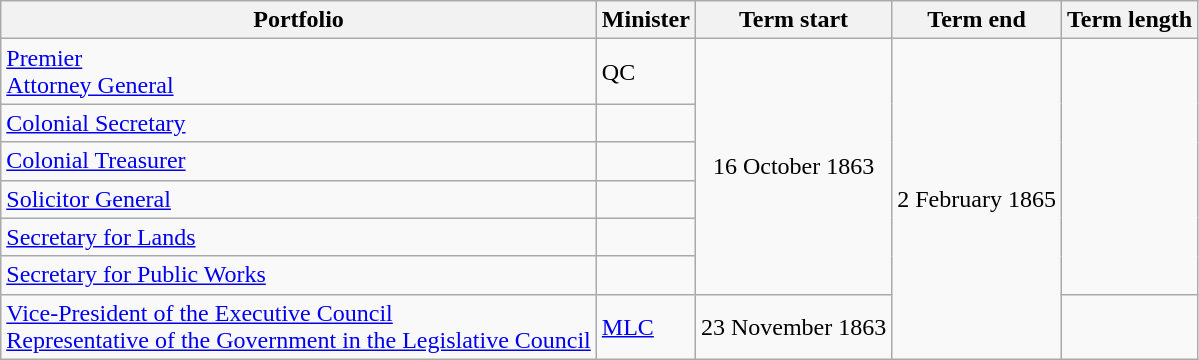<table class="wikitable sortable">
<tr>
<th>Portfolio</th>
<th>Minister</th>
<th>Term start</th>
<th>Term end</th>
<th>Term length</th>
</tr>
<tr>
<td><a href='#'>Premier</a><br><a href='#'>Attorney General</a></td>
<td> QC</td>
<td rowspan="6" align="center">16 October 1863</td>
<td rowspan="7" align="center">2 February 1865</td>
<td rowspan="6" align="center"></td>
</tr>
<tr>
<td><a href='#'>Colonial Secretary</a></td>
<td></td>
</tr>
<tr>
<td><a href='#'>Colonial Treasurer</a></td>
<td></td>
</tr>
<tr>
<td><a href='#'>Solicitor General</a></td>
<td></td>
</tr>
<tr>
<td><a href='#'>Secretary for Lands</a></td>
<td></td>
</tr>
<tr>
<td><a href='#'>Secretary for Public Works</a></td>
<td></td>
</tr>
<tr>
<td><a href='#'>Vice-President of the Executive Council</a><br><a href='#'>Representative of the Government in the Legislative Council</a></td>
<td> <a href='#'>MLC</a></td>
<td align="center">23 November 1863</td>
<td align="center"></td>
</tr>
</table>
